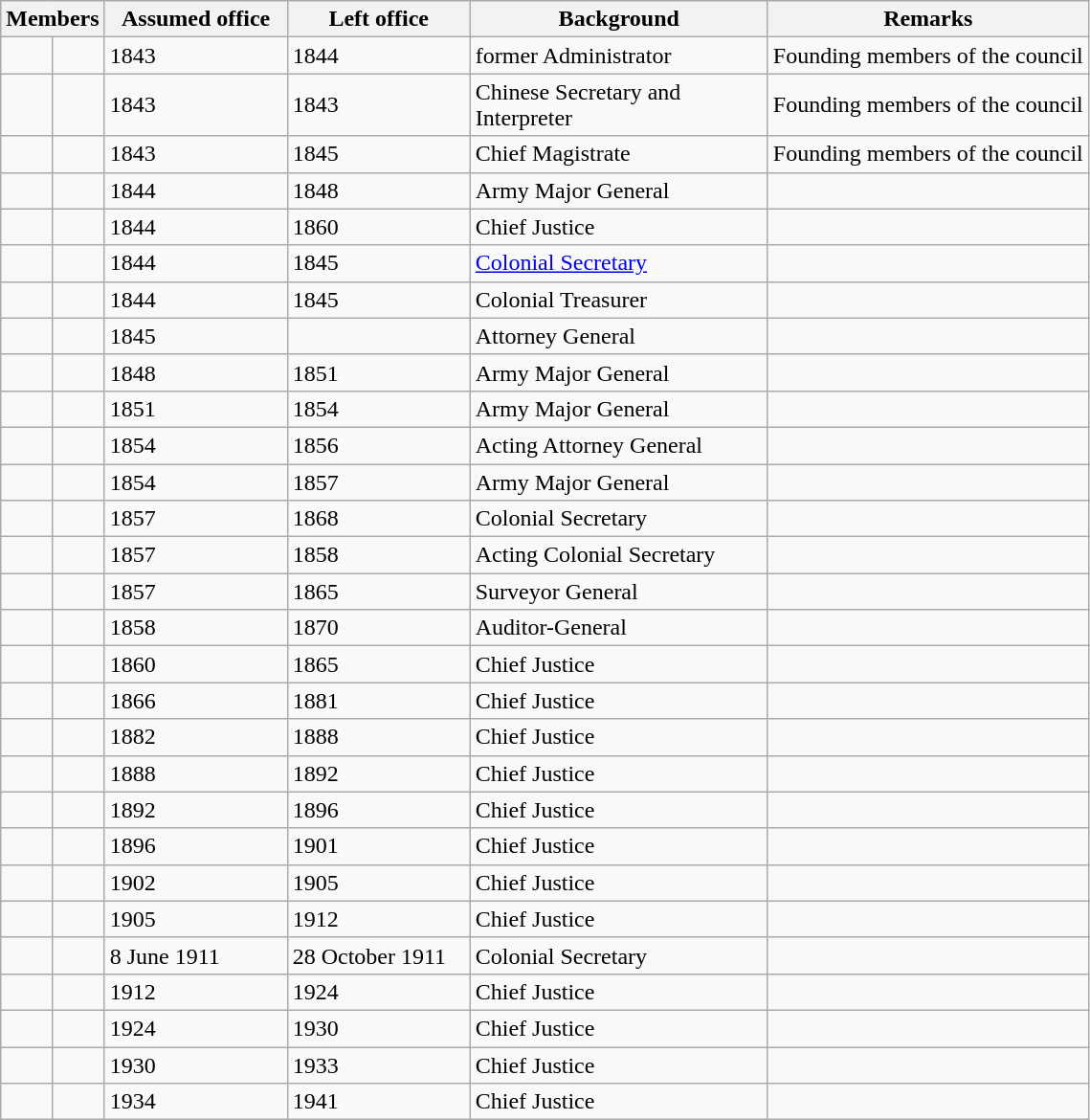<table class="wikitable" style="text-align:left;">
<tr>
<th colspan=2>Members</th>
<th width="120px">Assumed office</th>
<th width="120px">Left office</th>
<th width="200px">Background</th>
<th>Remarks</th>
</tr>
<tr>
<td></td>
<td></td>
<td>1843</td>
<td>1844</td>
<td>former Administrator</td>
<td>Founding members of the council</td>
</tr>
<tr>
<td></td>
<td></td>
<td>1843</td>
<td>1843</td>
<td>Chinese Secretary and Interpreter</td>
<td>Founding members of the council</td>
</tr>
<tr>
<td></td>
<td></td>
<td>1843</td>
<td>1845</td>
<td>Chief Magistrate</td>
<td>Founding members of the council</td>
</tr>
<tr>
<td></td>
<td></td>
<td>1844</td>
<td>1848</td>
<td>Army Major General</td>
<td></td>
</tr>
<tr>
<td></td>
<td></td>
<td>1844</td>
<td>1860</td>
<td>Chief Justice</td>
<td></td>
</tr>
<tr>
<td></td>
<td></td>
<td>1844</td>
<td>1845</td>
<td><a href='#'>Colonial Secretary</a></td>
<td></td>
</tr>
<tr>
<td></td>
<td></td>
<td>1844</td>
<td>1845</td>
<td>Colonial Treasurer</td>
<td></td>
</tr>
<tr>
<td></td>
<td></td>
<td>1845</td>
<td></td>
<td>Attorney General</td>
<td></td>
</tr>
<tr>
<td></td>
<td></td>
<td>1848</td>
<td>1851</td>
<td>Army Major General</td>
<td></td>
</tr>
<tr>
<td></td>
<td></td>
<td>1851</td>
<td>1854</td>
<td>Army Major General</td>
<td></td>
</tr>
<tr>
<td></td>
<td></td>
<td>1854</td>
<td>1856</td>
<td>Acting Attorney General</td>
<td></td>
</tr>
<tr>
<td></td>
<td></td>
<td>1854</td>
<td>1857</td>
<td>Army Major General</td>
<td></td>
</tr>
<tr>
<td></td>
<td></td>
<td>1857</td>
<td>1868</td>
<td>Colonial Secretary</td>
<td></td>
</tr>
<tr>
<td></td>
<td></td>
<td>1857</td>
<td>1858</td>
<td>Acting Colonial Secretary</td>
<td></td>
</tr>
<tr>
<td></td>
<td></td>
<td>1857</td>
<td>1865</td>
<td>Surveyor General</td>
<td></td>
</tr>
<tr>
<td></td>
<td></td>
<td>1858</td>
<td>1870</td>
<td>Auditor-General</td>
<td></td>
</tr>
<tr>
<td></td>
<td></td>
<td>1860</td>
<td>1865</td>
<td>Chief Justice</td>
<td></td>
</tr>
<tr>
<td></td>
<td></td>
<td>1866</td>
<td>1881</td>
<td>Chief Justice</td>
<td></td>
</tr>
<tr>
<td></td>
<td></td>
<td>1882</td>
<td>1888</td>
<td>Chief Justice</td>
<td></td>
</tr>
<tr>
<td></td>
<td></td>
<td>1888</td>
<td>1892</td>
<td>Chief Justice</td>
<td></td>
</tr>
<tr>
<td></td>
<td></td>
<td>1892</td>
<td>1896</td>
<td>Chief Justice</td>
<td></td>
</tr>
<tr>
<td></td>
<td></td>
<td>1896</td>
<td>1901</td>
<td>Chief Justice</td>
<td></td>
</tr>
<tr>
<td></td>
<td></td>
<td>1902</td>
<td>1905</td>
<td>Chief Justice</td>
<td></td>
</tr>
<tr>
<td></td>
<td></td>
<td>1905</td>
<td>1912</td>
<td>Chief Justice</td>
<td></td>
</tr>
<tr>
<td></td>
<td></td>
<td>8 June 1911</td>
<td>28 October 1911</td>
<td>Colonial Secretary</td>
<td></td>
</tr>
<tr>
<td></td>
<td></td>
<td>1912</td>
<td>1924</td>
<td>Chief Justice</td>
<td></td>
</tr>
<tr>
<td></td>
<td></td>
<td>1924</td>
<td>1930</td>
<td>Chief Justice</td>
<td></td>
</tr>
<tr>
<td></td>
<td></td>
<td>1930</td>
<td>1933</td>
<td>Chief Justice</td>
<td></td>
</tr>
<tr>
<td></td>
<td></td>
<td>1934</td>
<td>1941</td>
<td>Chief Justice</td>
<td></td>
</tr>
</table>
